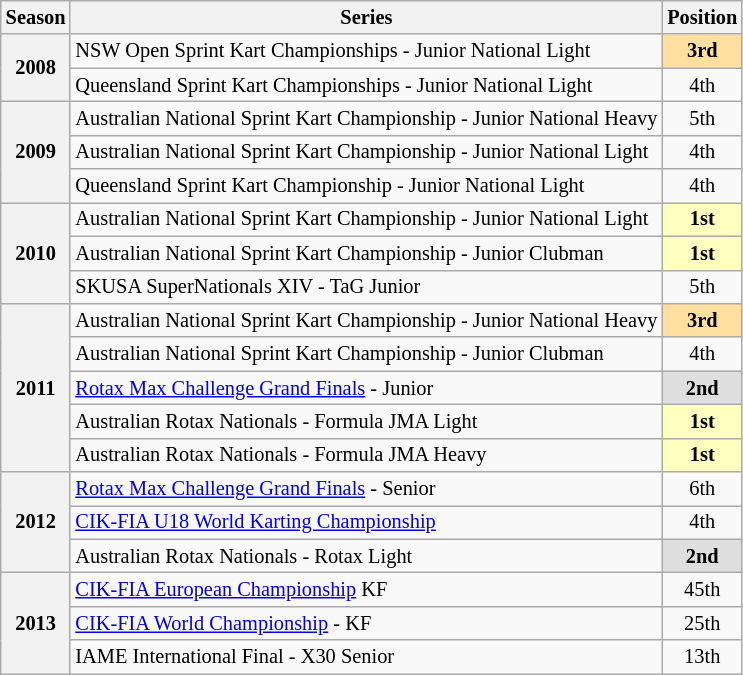<table class="wikitable" style="font-size: 85%; text-align:center">
<tr>
<th>Season</th>
<th>Series</th>
<th>Position</th>
</tr>
<tr>
<th rowspan=2>2008</th>
<td align="left">NSW Open Sprint Kart Championships - Junior National Light</td>
<td align="center" style="background:#FFDF9F"><strong>3rd</strong></td>
</tr>
<tr>
<td align="left">Queensland Sprint Kart Championships - Junior National Light</td>
<td>4th</td>
</tr>
<tr>
<th rowspan=3>2009</th>
<td align="left">Australian National Sprint Kart Championship - Junior National Heavy</td>
<td>5th</td>
</tr>
<tr>
<td align="left">Australian National Sprint Kart Championship - Junior National Light</td>
<td>4th</td>
</tr>
<tr>
<td align="left">Queensland Sprint Kart Championship - Junior National Light</td>
<td>4th</td>
</tr>
<tr>
<th rowspan=3>2010</th>
<td align="left">Australian National Sprint Kart Championship - Junior National Light</td>
<td align="center" style="background: #ffffbf"><strong>1st</strong></td>
</tr>
<tr>
<td align="left">Australian National Sprint Kart Championship - Junior Clubman</td>
<td align="center" style="background: #ffffbf"><strong>1st</strong></td>
</tr>
<tr>
<td align="left">SKUSA SuperNationals XIV - TaG Junior</td>
<td>5th</td>
</tr>
<tr>
<th rowspan=5>2011</th>
<td align="left">Australian National Sprint Kart Championship - Junior National Heavy</td>
<td align="center" style="background:#FFDF9F"><strong>3rd</strong></td>
</tr>
<tr>
<td align="left">Australian National Sprint Kart Championship - Junior Clubman</td>
<td>4th</td>
</tr>
<tr>
<td align="left"><a href='#'>Rotax Max Challenge Grand Finals</a> - Junior</td>
<td align="center" style="background: #dfdfdf"><strong>2nd</strong></td>
</tr>
<tr>
<td align="left">Australian Rotax Nationals - Formula JMA Light</td>
<td align="center" style="background: #ffffbf"><strong>1st</strong></td>
</tr>
<tr>
<td align="left">Australian Rotax Nationals - Formula JMA Heavy</td>
<td align="center" style="background: #ffffbf"><strong>1st</strong></td>
</tr>
<tr>
<th rowspan=3>2012</th>
<td align="left"><a href='#'>Rotax Max Challenge Grand Finals</a> - Senior</td>
<td>6th</td>
</tr>
<tr>
<td align="left"><a href='#'>CIK-FIA U18 World Karting Championship</a></td>
<td>4th</td>
</tr>
<tr>
<td align="left">Australian Rotax Nationals - Rotax Light</td>
<td align="center" style="background: #dfdfdf"><strong>2nd</strong></td>
</tr>
<tr>
<th rowspan=3>2013</th>
<td align="left"><a href='#'>CIK-FIA European Championship</a> KF</td>
<td>45th</td>
</tr>
<tr>
<td align="left"><a href='#'>CIK-FIA World Championship</a> - KF</td>
<td>25th</td>
</tr>
<tr>
<td align="left">IAME International Final - X30 Senior</td>
<td>13th</td>
</tr>
</table>
